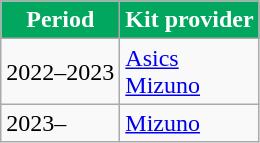<table class="wikitable" style="text-align: left">
<tr>
<th style="color:#FFFFFF; background-color:#01A75F"; width:10em">Period</th>
<th style="color:#FFFFFF; background-color:#01A75F"; width:10em">Kit provider</th>
</tr>
<tr>
<td>2022–2023</td>
<td><a href='#'>Asics</a><br><a href='#'>Mizuno</a></td>
</tr>
<tr>
<td>2023–</td>
<td><a href='#'>Mizuno</a></td>
</tr>
</table>
